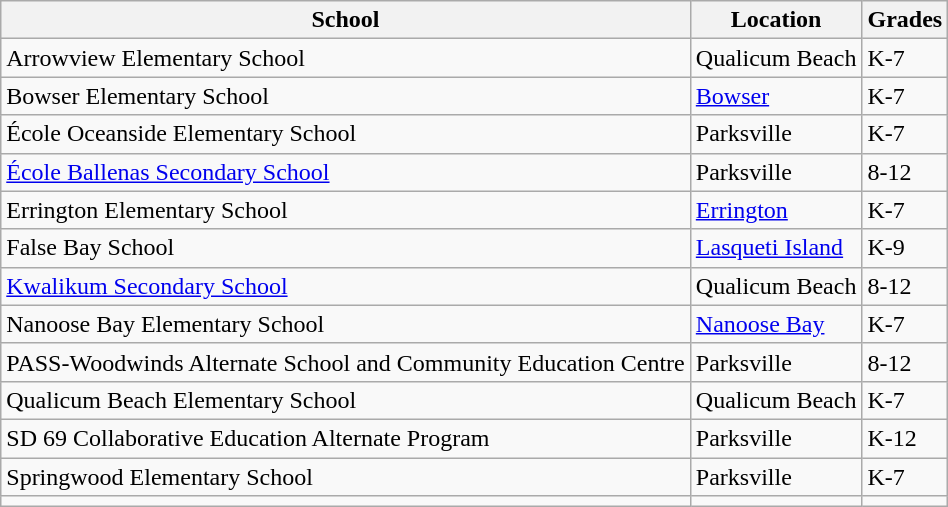<table class="wikitable">
<tr>
<th>School</th>
<th>Location</th>
<th>Grades</th>
</tr>
<tr>
<td>Arrowview Elementary School</td>
<td>Qualicum Beach</td>
<td>K-7</td>
</tr>
<tr>
<td>Bowser Elementary School</td>
<td><a href='#'>Bowser</a></td>
<td>K-7</td>
</tr>
<tr>
<td>École Oceanside Elementary School</td>
<td>Parksville</td>
<td>K-7</td>
</tr>
<tr>
<td><a href='#'>École Ballenas Secondary School</a></td>
<td>Parksville</td>
<td>8-12</td>
</tr>
<tr>
<td>Errington Elementary School</td>
<td><a href='#'>Errington</a></td>
<td>K-7</td>
</tr>
<tr>
<td>False Bay School</td>
<td><a href='#'>Lasqueti Island</a></td>
<td>K-9</td>
</tr>
<tr>
<td><a href='#'>Kwalikum Secondary School</a></td>
<td>Qualicum Beach</td>
<td>8-12</td>
</tr>
<tr>
<td>Nanoose Bay Elementary School</td>
<td><a href='#'>Nanoose Bay</a></td>
<td>K-7</td>
</tr>
<tr>
<td>PASS-Woodwinds Alternate School and Community Education Centre</td>
<td>Parksville</td>
<td>8-12</td>
</tr>
<tr>
<td>Qualicum Beach Elementary School</td>
<td>Qualicum Beach</td>
<td>K-7</td>
</tr>
<tr>
<td>SD 69 Collaborative Education Alternate Program</td>
<td>Parksville</td>
<td>K-12</td>
</tr>
<tr>
<td>Springwood Elementary School</td>
<td>Parksville</td>
<td>K-7</td>
</tr>
<tr>
<td></td>
<td></td>
<td></td>
</tr>
</table>
